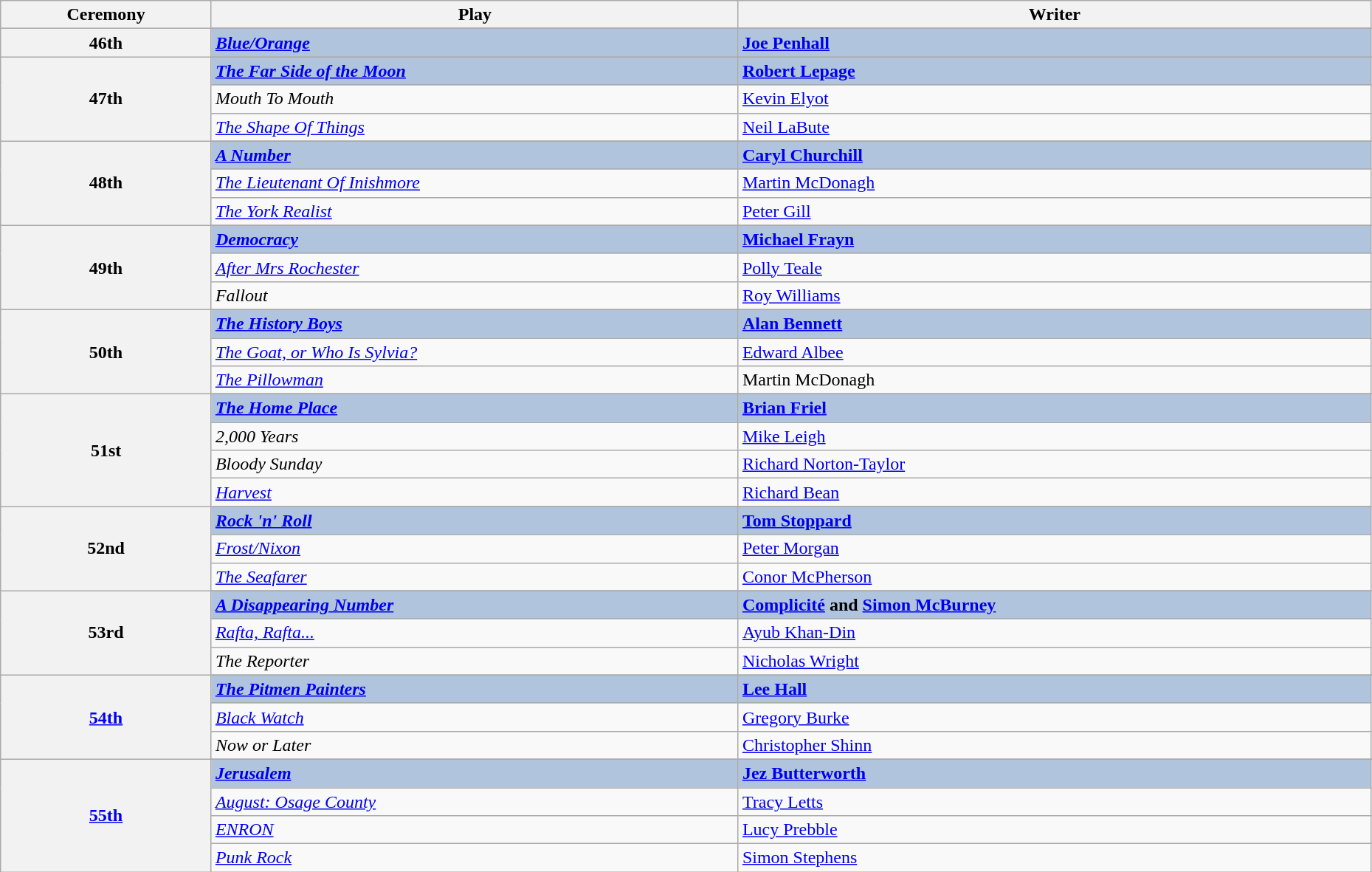<table class="wikitable" style="width:98%;">
<tr>
<th style="width:10%;">Ceremony</th>
<th style="width:25%;">Play</th>
<th style="width:30%;">Writer</th>
</tr>
<tr>
<th rowspan="2" align="center">46th</th>
</tr>
<tr style="background:#B0C4DE">
<td><strong><em><a href='#'>Blue/Orange</a></em></strong></td>
<td><strong><a href='#'>Joe Penhall</a></strong></td>
</tr>
<tr>
<th rowspan="4" align="center">47th<br></th>
</tr>
<tr style="background:#B0C4DE">
<td><strong><em><a href='#'>The Far Side of the Moon</a></em></strong></td>
<td><strong><a href='#'>Robert Lepage</a></strong></td>
</tr>
<tr>
<td><em>Mouth To Mouth</em></td>
<td><a href='#'>Kevin Elyot</a></td>
</tr>
<tr>
<td><em><a href='#'>The Shape Of Things</a></em></td>
<td><a href='#'>Neil LaBute</a></td>
</tr>
<tr>
<th rowspan="4" align="center">48th<br></th>
</tr>
<tr style="background:#B0C4DE">
<td><strong><em><a href='#'>A Number</a></em></strong></td>
<td><strong><a href='#'>Caryl Churchill</a></strong></td>
</tr>
<tr>
<td><em><a href='#'>The Lieutenant Of Inishmore</a></em></td>
<td><a href='#'>Martin McDonagh</a></td>
</tr>
<tr>
<td><em><a href='#'>The York Realist</a></em></td>
<td><a href='#'>Peter Gill</a></td>
</tr>
<tr>
<th rowspan="4" align="center">49th<br></th>
</tr>
<tr style="background:#B0C4DE">
<td><em><a href='#'><strong>Democracy</strong></a></em></td>
<td><strong><a href='#'>Michael Frayn</a></strong></td>
</tr>
<tr>
<td><em><a href='#'>After Mrs Rochester</a></em></td>
<td><a href='#'>Polly Teale</a></td>
</tr>
<tr>
<td><em>Fallout</em></td>
<td><a href='#'>Roy Williams</a></td>
</tr>
<tr>
<th rowspan="4" align="center">50th<br></th>
</tr>
<tr style="background:#B0C4DE">
<td><strong><em><a href='#'>The History Boys</a></em></strong></td>
<td><strong><a href='#'>Alan Bennett</a></strong></td>
</tr>
<tr>
<td><em><a href='#'>The Goat, or Who Is Sylvia?</a></em></td>
<td><a href='#'>Edward Albee</a></td>
</tr>
<tr>
<td><em><a href='#'>The Pillowman</a></em></td>
<td>Martin McDonagh</td>
</tr>
<tr>
<th rowspan="5" align="center">51st<br></th>
</tr>
<tr style="background:#B0C4DE">
<td><strong><em><a href='#'>The Home Place</a></em></strong></td>
<td><strong><a href='#'>Brian Friel</a></strong></td>
</tr>
<tr>
<td><em>2,000 Years</em></td>
<td><a href='#'>Mike Leigh</a></td>
</tr>
<tr>
<td><em>Bloody Sunday</em></td>
<td><a href='#'>Richard Norton-Taylor</a></td>
</tr>
<tr>
<td><em><a href='#'>Harvest</a></em></td>
<td><a href='#'>Richard Bean</a></td>
</tr>
<tr>
<th rowspan="4" align="center">52nd<br></th>
</tr>
<tr style="background:#B0C4DE">
<td><em><a href='#'><strong>Rock 'n' Roll</strong></a></em></td>
<td><strong><a href='#'>Tom Stoppard</a></strong></td>
</tr>
<tr>
<td><em><a href='#'>Frost/Nixon</a></em></td>
<td><a href='#'>Peter Morgan</a></td>
</tr>
<tr>
<td><em><a href='#'>The Seafarer</a></em></td>
<td><a href='#'>Conor McPherson</a></td>
</tr>
<tr>
<th rowspan="4" align="center">53rd<br></th>
</tr>
<tr style="background:#B0C4DE">
<td><strong><em><a href='#'>A Disappearing Number</a></em></strong></td>
<td><strong><a href='#'>Complicité</a> and</strong> <strong><a href='#'>Simon McBurney</a></strong></td>
</tr>
<tr>
<td><em><a href='#'>Rafta, Rafta...</a></em></td>
<td><a href='#'>Ayub Khan-Din</a></td>
</tr>
<tr>
<td><em>The Reporter</em></td>
<td><a href='#'>Nicholas Wright</a></td>
</tr>
<tr>
<th rowspan="4" align="center"><a href='#'>54th</a><br></th>
</tr>
<tr style="background:#B0C4DE">
<td><em><a href='#'><strong>The Pitmen Painters</strong></a></em></td>
<td><a href='#'><strong>Lee Hall</strong></a></td>
</tr>
<tr>
<td><em><a href='#'>Black Watch</a></em></td>
<td><a href='#'>Gregory Burke</a></td>
</tr>
<tr>
<td><em>Now or Later</em></td>
<td><a href='#'>Christopher Shinn</a></td>
</tr>
<tr>
<th rowspan="5" align="center"><a href='#'>55th</a><br></th>
</tr>
<tr style="background:#B0C4DE">
<td><em><a href='#'><strong>Jerusalem</strong></a></em></td>
<td><strong><a href='#'>Jez Butterworth</a></strong></td>
</tr>
<tr>
<td><em><a href='#'>August: Osage County</a></em></td>
<td><a href='#'>Tracy Letts</a></td>
</tr>
<tr>
<td><em><a href='#'>ENRON</a></em></td>
<td><a href='#'>Lucy Prebble</a></td>
</tr>
<tr>
<td><em><a href='#'>Punk Rock</a></em></td>
<td><a href='#'>Simon Stephens</a></td>
</tr>
</table>
